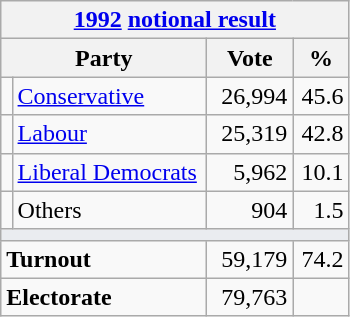<table class="wikitable">
<tr>
<th colspan="4"><a href='#'>1992</a> <a href='#'>notional result</a></th>
</tr>
<tr>
<th bgcolor="#DDDDFF" width="130px" colspan="2">Party</th>
<th bgcolor="#DDDDFF" width="50px">Vote</th>
<th bgcolor="#DDDDFF" width="30px">%</th>
</tr>
<tr>
<td></td>
<td><a href='#'>Conservative</a></td>
<td align=right>26,994</td>
<td align=right>45.6</td>
</tr>
<tr>
<td></td>
<td><a href='#'>Labour</a></td>
<td align=right>25,319</td>
<td align=right>42.8</td>
</tr>
<tr>
<td></td>
<td><a href='#'>Liberal Democrats</a></td>
<td align=right>5,962</td>
<td align=right>10.1</td>
</tr>
<tr>
<td></td>
<td>Others</td>
<td align=right>904</td>
<td align=right>1.5</td>
</tr>
<tr>
<td colspan="4" bgcolor="#EAECF0"></td>
</tr>
<tr>
<td colspan="2"><strong>Turnout</strong></td>
<td align=right>59,179</td>
<td align=right>74.2</td>
</tr>
<tr>
<td colspan="2"><strong>Electorate</strong></td>
<td align=right>79,763</td>
</tr>
</table>
